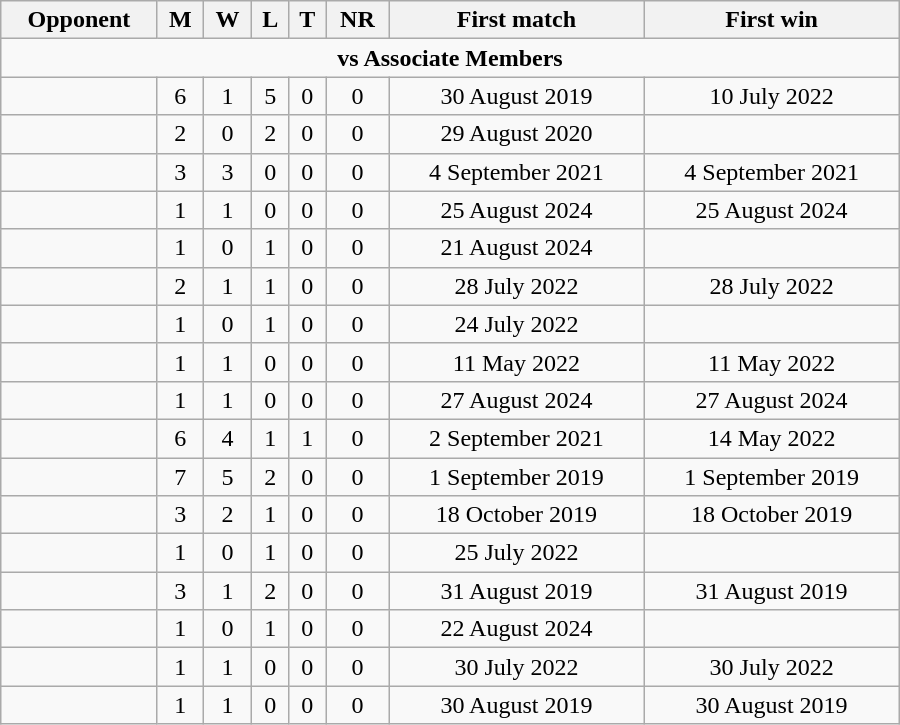<table class="wikitable" style="text-align: center; width: 600px;">
<tr>
<th>Opponent</th>
<th>M</th>
<th>W</th>
<th>L</th>
<th>T</th>
<th>NR</th>
<th>First match</th>
<th>First win</th>
</tr>
<tr>
<td colspan="8" style="text-align:center;"><strong>vs Associate Members</strong></td>
</tr>
<tr>
<td align=left></td>
<td>6</td>
<td>1</td>
<td>5</td>
<td>0</td>
<td>0</td>
<td>30 August 2019</td>
<td>10 July 2022</td>
</tr>
<tr>
<td align=left></td>
<td>2</td>
<td>0</td>
<td>2</td>
<td>0</td>
<td>0</td>
<td>29 August 2020</td>
<td></td>
</tr>
<tr>
<td align=left></td>
<td>3</td>
<td>3</td>
<td>0</td>
<td>0</td>
<td>0</td>
<td>4 September 2021</td>
<td>4 September 2021</td>
</tr>
<tr>
<td align=left></td>
<td>1</td>
<td>1</td>
<td>0</td>
<td>0</td>
<td>0</td>
<td>25 August 2024</td>
<td>25 August 2024</td>
</tr>
<tr>
<td align=left></td>
<td>1</td>
<td>0</td>
<td>1</td>
<td>0</td>
<td>0</td>
<td>21 August 2024</td>
<td></td>
</tr>
<tr>
<td align=left></td>
<td>2</td>
<td>1</td>
<td>1</td>
<td>0</td>
<td>0</td>
<td>28 July 2022</td>
<td>28 July 2022</td>
</tr>
<tr>
<td align=left></td>
<td>1</td>
<td>0</td>
<td>1</td>
<td>0</td>
<td>0</td>
<td>24 July 2022</td>
<td></td>
</tr>
<tr>
<td align=left></td>
<td>1</td>
<td>1</td>
<td>0</td>
<td>0</td>
<td>0</td>
<td>11 May 2022</td>
<td>11 May 2022</td>
</tr>
<tr>
<td align=left></td>
<td>1</td>
<td>1</td>
<td>0</td>
<td>0</td>
<td>0</td>
<td>27 August 2024</td>
<td>27 August 2024</td>
</tr>
<tr>
<td align=left></td>
<td>6</td>
<td>4</td>
<td>1</td>
<td>1</td>
<td>0</td>
<td>2 September 2021</td>
<td>14 May 2022</td>
</tr>
<tr>
<td align=left></td>
<td>7</td>
<td>5</td>
<td>2</td>
<td>0</td>
<td>0</td>
<td>1 September 2019</td>
<td>1 September 2019</td>
</tr>
<tr>
<td align=left></td>
<td>3</td>
<td>2</td>
<td>1</td>
<td>0</td>
<td>0</td>
<td>18 October 2019</td>
<td>18 October 2019</td>
</tr>
<tr>
<td align=left></td>
<td>1</td>
<td>0</td>
<td>1</td>
<td>0</td>
<td>0</td>
<td>25 July 2022</td>
<td></td>
</tr>
<tr>
<td align=left></td>
<td>3</td>
<td>1</td>
<td>2</td>
<td>0</td>
<td>0</td>
<td>31 August 2019</td>
<td>31 August 2019</td>
</tr>
<tr>
<td align=left></td>
<td>1</td>
<td>0</td>
<td>1</td>
<td>0</td>
<td>0</td>
<td>22 August 2024</td>
<td></td>
</tr>
<tr>
<td align=left></td>
<td>1</td>
<td>1</td>
<td>0</td>
<td>0</td>
<td>0</td>
<td>30 July 2022</td>
<td>30 July 2022</td>
</tr>
<tr>
<td align=left></td>
<td>1</td>
<td>1</td>
<td>0</td>
<td>0</td>
<td>0</td>
<td>30 August 2019</td>
<td>30 August 2019</td>
</tr>
</table>
